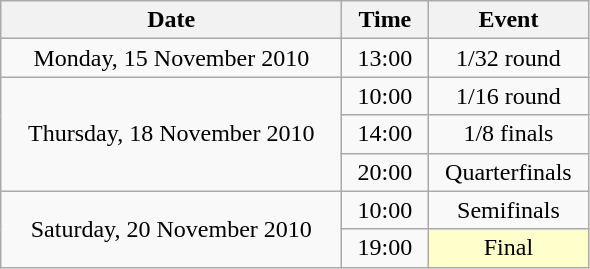<table class = "wikitable" style="text-align:center;">
<tr>
<th width=220>Date</th>
<th width=50>Time</th>
<th width=100>Event</th>
</tr>
<tr>
<td>Monday, 15 November 2010</td>
<td>13:00</td>
<td>1/32 round</td>
</tr>
<tr>
<td rowspan=3>Thursday, 18 November 2010</td>
<td>10:00</td>
<td>1/16 round</td>
</tr>
<tr>
<td>14:00</td>
<td>1/8 finals</td>
</tr>
<tr>
<td>20:00</td>
<td>Quarterfinals</td>
</tr>
<tr>
<td rowspan=2>Saturday, 20 November 2010</td>
<td>10:00</td>
<td>Semifinals</td>
</tr>
<tr>
<td>19:00</td>
<td bgcolor=ffffcc>Final</td>
</tr>
</table>
